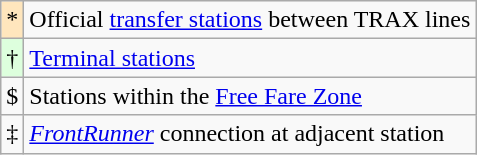<table class="wikitable">
<tr>
<td style="background:#ffe6bd;">*</td>
<td>Official <a href='#'>transfer stations</a> between TRAX lines</td>
</tr>
<tr>
<td style="background:#dfd;">†</td>
<td><a href='#'>Terminal stations</a></td>
</tr>
<tr>
<td>$</td>
<td>Stations within the <a href='#'>Free Fare Zone</a></td>
</tr>
<tr>
<td>‡</td>
<td> <em><a href='#'>FrontRunner</a></em> connection at adjacent station</td>
</tr>
</table>
